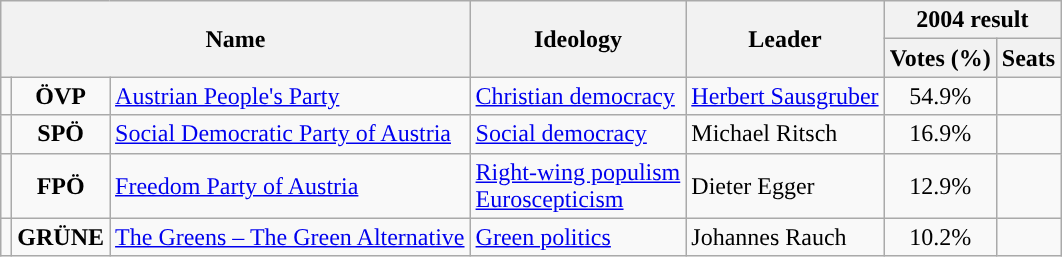<table class="wikitable">
<tr>
<th rowspan="2" colspan="3">Name</th>
<th rowspan="2">Ideology</th>
<th rowspan="2">Leader</th>
<th colspan="2">2004 result</th>
</tr>
<tr>
<th>Votes (%)</th>
<th>Seats</th>
</tr>
<tr>
<td style="background:"></td>
<td style="text-align:center;"><strong>ÖVP</strong></td>
<td><a href='#'>Austrian People's Party</a><br></td>
<td><a href='#'>Christian democracy</a></td>
<td><a href='#'>Herbert Sausgruber</a></td>
<td style="text-align:center;">54.9%</td>
<td></td>
</tr>
<tr>
<td style="background:"></td>
<td style="text-align:center;"><strong>SPÖ</strong></td>
<td><a href='#'>Social Democratic Party of Austria</a><br></td>
<td><a href='#'>Social democracy</a></td>
<td>Michael Ritsch</td>
<td style="text-align:center;">16.9%</td>
<td></td>
</tr>
<tr>
<td style="background:"></td>
<td style="text-align:center;"><strong>FPÖ</strong></td>
<td><a href='#'>Freedom Party of Austria</a><br></td>
<td><a href='#'>Right-wing populism</a><br><a href='#'>Euroscepticism</a></td>
<td>Dieter Egger</td>
<td style="text-align:center;">12.9%</td>
<td></td>
</tr>
<tr>
<td style="background:"></td>
<td style="text-align:center;"><strong>GRÜNE</strong></td>
<td><a href='#'>The Greens – The Green Alternative</a><br></td>
<td><a href='#'>Green politics</a></td>
<td>Johannes Rauch</td>
<td style="text-align:center;">10.2%</td>
<td></td>
</tr>
</table>
